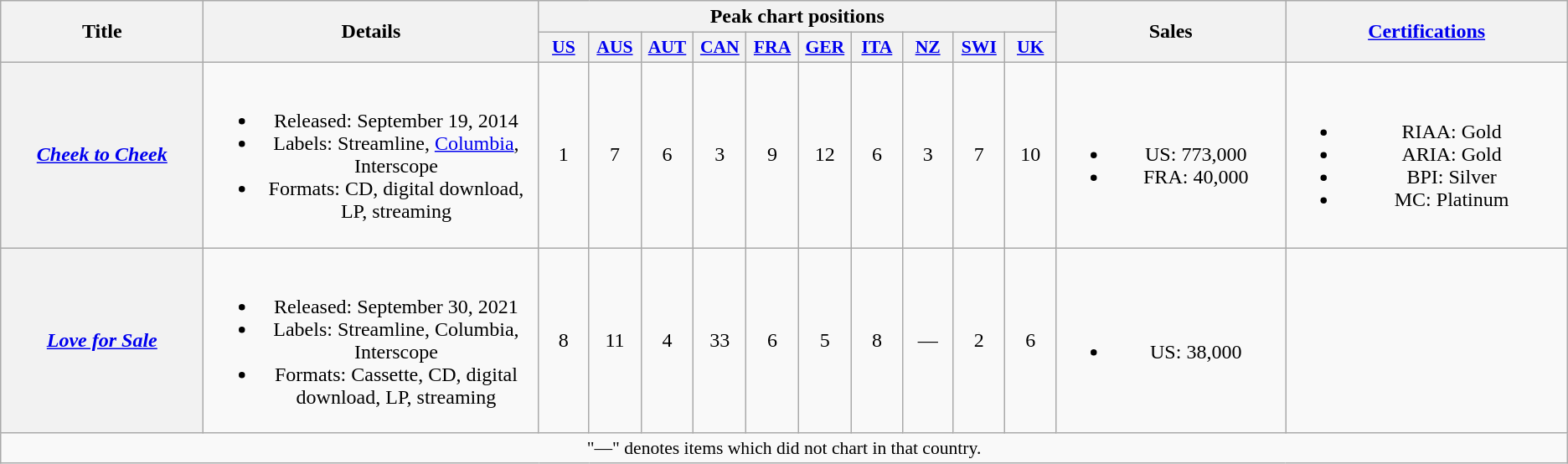<table class="wikitable plainrowheaders" style="text-align:center;">
<tr>
<th scope="col" rowspan="2" style="width:11em;">Title</th>
<th scope="col" rowspan="2" style="width:18em;">Details</th>
<th scope="col" colspan="10">Peak chart positions</th>
<th scope="col" rowspan="2" style="width:12em;">Sales</th>
<th scope="col" rowspan="2" style="width:15em;"><a href='#'>Certifications</a></th>
</tr>
<tr>
<th scope="col" style="width:2.5em;font-size:90%;"><a href='#'>US</a><br></th>
<th scope="col" style="width:2.5em;font-size:90%;"><a href='#'>AUS</a><br></th>
<th scope="col" style="width:2.5em;font-size:90%;"><a href='#'>AUT</a><br></th>
<th scope="col" style="width:2.5em;font-size:90%;"><a href='#'>CAN</a><br></th>
<th scope="col" style="width:2.5em;font-size:90%;"><a href='#'>FRA</a><br></th>
<th scope="col" style="width:2.5em;font-size:90%;"><a href='#'>GER</a><br></th>
<th scope="col" style="width:2.5em;font-size:90%;"><a href='#'>ITA</a><br></th>
<th scope="col" style="width:2.5em;font-size:90%;"><a href='#'>NZ</a><br></th>
<th scope="col" style="width:2.5em;font-size:90%;"><a href='#'>SWI</a><br></th>
<th scope="col" style="width:2.5em;font-size:90%;"><a href='#'>UK</a><br></th>
</tr>
<tr>
<th scope="row"><em><a href='#'>Cheek to Cheek</a></em><br></th>
<td><br><ul><li>Released: September 19, 2014</li><li>Labels: Streamline, <a href='#'>Columbia</a>, Interscope</li><li>Formats: CD, digital download, LP, streaming</li></ul></td>
<td>1</td>
<td>7</td>
<td>6</td>
<td>3</td>
<td>9</td>
<td>12</td>
<td>6</td>
<td>3</td>
<td>7</td>
<td>10</td>
<td><br><ul><li>US: 773,000</li><li>FRA: 40,000</li></ul></td>
<td><br><ul><li>RIAA: Gold</li><li>ARIA: Gold</li><li>BPI: Silver</li><li>MC: Platinum</li></ul></td>
</tr>
<tr>
<th scope="row"><em><a href='#'>Love for Sale</a></em><br></th>
<td><br><ul><li>Released: September 30, 2021</li><li>Labels: Streamline, Columbia, Interscope</li><li>Formats: Cassette, CD, digital download, LP, streaming</li></ul></td>
<td>8</td>
<td>11</td>
<td>4</td>
<td>33</td>
<td>6</td>
<td>5</td>
<td>8</td>
<td>—</td>
<td>2</td>
<td>6</td>
<td><br><ul><li>US: 38,000</li></ul></td>
<td></td>
</tr>
<tr>
<td colspan="14" style="text-align:center; font-size:90%;">"—" denotes items which did not chart in that country.</td>
</tr>
</table>
